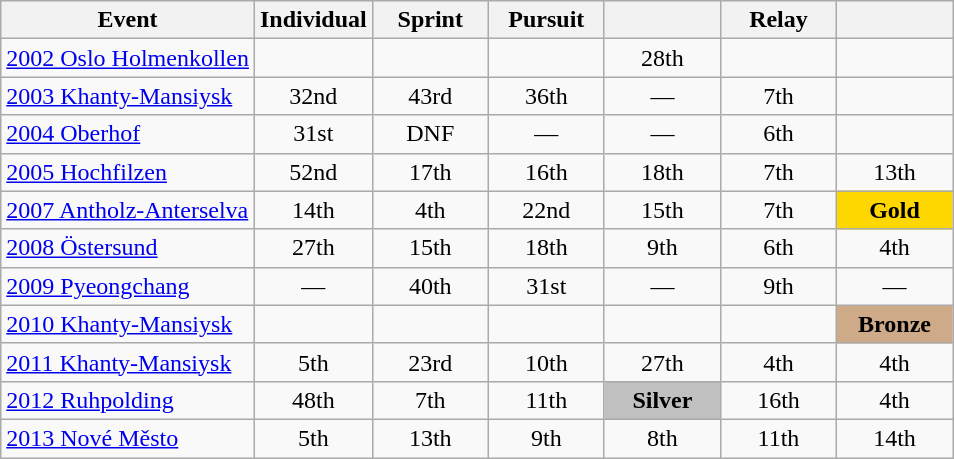<table class="wikitable" style="text-align: center;">
<tr ">
<th>Event</th>
<th style="width:70px;">Individual</th>
<th style="width:70px;">Sprint</th>
<th style="width:70px;">Pursuit</th>
<th style="width:70px;"></th>
<th style="width:70px;">Relay</th>
<th style="width:70px;"></th>
</tr>
<tr>
<td align=left> <a href='#'>2002 Oslo Holmenkollen</a></td>
<td></td>
<td></td>
<td></td>
<td>28th</td>
<td></td>
<td></td>
</tr>
<tr>
<td align=left> <a href='#'>2003 Khanty-Mansiysk</a></td>
<td>32nd</td>
<td>43rd</td>
<td>36th</td>
<td>—</td>
<td>7th</td>
<td></td>
</tr>
<tr>
<td align=left> <a href='#'>2004 Oberhof</a></td>
<td>31st</td>
<td>DNF</td>
<td>—</td>
<td>—</td>
<td>6th</td>
<td></td>
</tr>
<tr>
<td align=left> <a href='#'>2005 Hochfilzen</a></td>
<td>52nd</td>
<td>17th</td>
<td>16th</td>
<td>18th</td>
<td>7th</td>
<td>13th</td>
</tr>
<tr>
<td align=left> <a href='#'>2007 Antholz-Anterselva</a></td>
<td>14th</td>
<td>4th</td>
<td>22nd</td>
<td>15th</td>
<td>7th</td>
<td style="background:gold;"><strong>Gold</strong></td>
</tr>
<tr>
<td align=left> <a href='#'>2008 Östersund</a></td>
<td>27th</td>
<td>15th</td>
<td>18th</td>
<td>9th</td>
<td>6th</td>
<td>4th</td>
</tr>
<tr>
<td align=left> <a href='#'>2009 Pyeongchang</a></td>
<td>—</td>
<td>40th</td>
<td>31st</td>
<td>—</td>
<td>9th</td>
<td>—</td>
</tr>
<tr>
<td align=left> <a href='#'>2010 Khanty-Mansiysk</a></td>
<td></td>
<td></td>
<td></td>
<td></td>
<td></td>
<td style="background:#cfaa88;"><strong>Bronze</strong></td>
</tr>
<tr>
<td align=left> <a href='#'>2011 Khanty-Mansiysk</a></td>
<td>5th</td>
<td>23rd</td>
<td>10th</td>
<td>27th</td>
<td>4th</td>
<td>4th</td>
</tr>
<tr>
<td align=left> <a href='#'>2012 Ruhpolding</a></td>
<td>48th</td>
<td>7th</td>
<td>11th</td>
<td style="background:silver;"><strong>Silver</strong></td>
<td>16th</td>
<td>4th</td>
</tr>
<tr>
<td align=left> <a href='#'>2013 Nové Město</a></td>
<td>5th</td>
<td>13th</td>
<td>9th</td>
<td>8th</td>
<td>11th</td>
<td>14th</td>
</tr>
</table>
